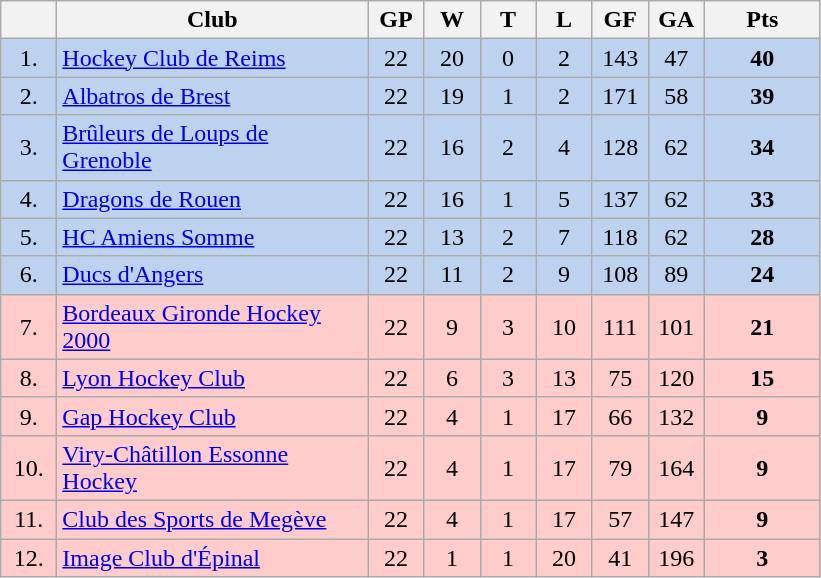<table class="wikitable">
<tr>
<th width="30"></th>
<th width="200">Club</th>
<th width="30">GP</th>
<th width="30">W</th>
<th width="30">T</th>
<th width="30">L</th>
<th width="30">GF</th>
<th width="30">GA</th>
<th width="70">Pts</th>
</tr>
<tr bgcolor="#BCD2EE" align="center">
<td>1.</td>
<td align="left"><a href='#'>Hockey Club de Reims</a></td>
<td>22</td>
<td>20</td>
<td>0</td>
<td>2</td>
<td>143</td>
<td>47</td>
<td><strong>40</strong></td>
</tr>
<tr bgcolor="#BCD2EE" align="center">
<td>2.</td>
<td align="left"><a href='#'>Albatros de Brest</a></td>
<td>22</td>
<td>19</td>
<td>1</td>
<td>2</td>
<td>171</td>
<td>58</td>
<td><strong>39</strong></td>
</tr>
<tr bgcolor="#BCD2EE" align="center">
<td>3.</td>
<td align="left"><a href='#'>Brûleurs de Loups de Grenoble</a></td>
<td>22</td>
<td>16</td>
<td>2</td>
<td>4</td>
<td>128</td>
<td>62</td>
<td><strong>34</strong></td>
</tr>
<tr bgcolor="#BCD2EE" align="center">
<td>4.</td>
<td align="left"><a href='#'>Dragons de Rouen</a></td>
<td>22</td>
<td>16</td>
<td>1</td>
<td>5</td>
<td>137</td>
<td>62</td>
<td><strong>33</strong></td>
</tr>
<tr bgcolor="#BCD2EE" align="center">
<td>5.</td>
<td align="left"><a href='#'>HC Amiens Somme</a></td>
<td>22</td>
<td>13</td>
<td>2</td>
<td>7</td>
<td>118</td>
<td>62</td>
<td><strong>28</strong></td>
</tr>
<tr bgcolor="#BCD2EE" align="center">
<td>6.</td>
<td align="left"><a href='#'>Ducs d'Angers</a></td>
<td>22</td>
<td>11</td>
<td>2</td>
<td>9</td>
<td>108</td>
<td>89</td>
<td><strong>24</strong></td>
</tr>
<tr bgcolor="#FFCCCC" align="center">
<td>7.</td>
<td align="left"><a href='#'>Bordeaux Gironde Hockey 2000</a></td>
<td>22</td>
<td>9</td>
<td>3</td>
<td>10</td>
<td>111</td>
<td>101</td>
<td><strong>21</strong></td>
</tr>
<tr bgcolor="#FFCCCC" align="center">
<td>8.</td>
<td align="left"><a href='#'>Lyon Hockey Club</a></td>
<td>22</td>
<td>6</td>
<td>3</td>
<td>13</td>
<td>75</td>
<td>120</td>
<td><strong>15</strong></td>
</tr>
<tr bgcolor="#FFCCCC" align="center">
<td>9.</td>
<td align="left"><a href='#'>Gap Hockey Club</a></td>
<td>22</td>
<td>4</td>
<td>1</td>
<td>17</td>
<td>66</td>
<td>132</td>
<td><strong>9</strong></td>
</tr>
<tr bgcolor="#FFCCCC" align="center">
<td>10.</td>
<td align="left"><a href='#'>Viry-Châtillon Essonne Hockey&lrm;</a></td>
<td>22</td>
<td>4</td>
<td>1</td>
<td>17</td>
<td>79</td>
<td>164</td>
<td><strong>9</strong></td>
</tr>
<tr bgcolor="#FFCCCC" align="center">
<td>11.</td>
<td align="left"><a href='#'>Club des Sports de Megève</a></td>
<td>22</td>
<td>4</td>
<td>1</td>
<td>17</td>
<td>57</td>
<td>147</td>
<td><strong>9</strong></td>
</tr>
<tr bgcolor="#FFCCCC" align="center">
<td>12.</td>
<td align="left"><a href='#'>Image Club d'Épinal</a></td>
<td>22</td>
<td>1</td>
<td>1</td>
<td>20</td>
<td>41</td>
<td>196</td>
<td><strong>3</strong></td>
</tr>
</table>
